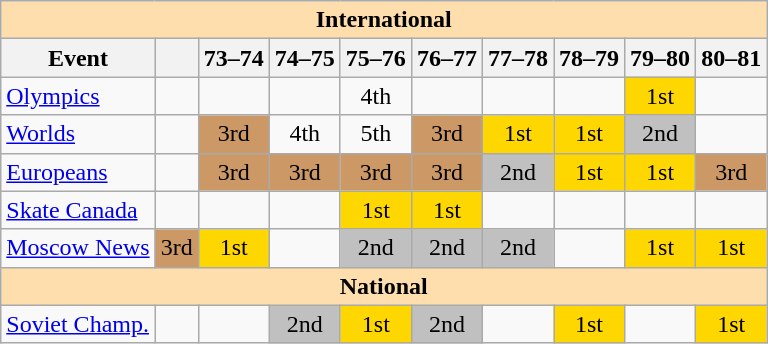<table class="wikitable" style="text-align:center">
<tr>
<th style="background-color: #ffdead; " colspan=10 align=center>International</th>
</tr>
<tr>
<th>Event</th>
<th></th>
<th>73–74</th>
<th>74–75</th>
<th>75–76</th>
<th>76–77</th>
<th>77–78</th>
<th>78–79</th>
<th>79–80</th>
<th>80–81</th>
</tr>
<tr>
<td align=left><a href='#'>Olympics</a></td>
<td></td>
<td></td>
<td></td>
<td>4th</td>
<td></td>
<td></td>
<td></td>
<td bgcolor=gold>1st</td>
<td></td>
</tr>
<tr>
<td align=left><a href='#'>Worlds</a></td>
<td></td>
<td bgcolor=cc9966>3rd</td>
<td>4th</td>
<td>5th</td>
<td bgcolor=cc9966>3rd</td>
<td bgcolor=gold>1st</td>
<td bgcolor=gold>1st</td>
<td bgcolor=silver>2nd</td>
<td></td>
</tr>
<tr>
<td align=left><a href='#'>Europeans</a></td>
<td></td>
<td bgcolor=cc9966>3rd</td>
<td bgcolor=cc9966>3rd</td>
<td bgcolor=cc9966>3rd</td>
<td bgcolor=cc9966>3rd</td>
<td bgcolor=silver>2nd</td>
<td bgcolor=gold>1st</td>
<td bgcolor=gold>1st</td>
<td bgcolor=cc9966>3rd</td>
</tr>
<tr>
<td align=left><a href='#'>Skate Canada</a></td>
<td></td>
<td></td>
<td></td>
<td bgcolor=gold>1st</td>
<td bgcolor=gold>1st</td>
<td></td>
<td></td>
<td></td>
<td></td>
</tr>
<tr>
<td align=left><a href='#'>Moscow News</a></td>
<td bgcolor=cc9966>3rd</td>
<td bgcolor=gold>1st</td>
<td></td>
<td bgcolor=silver>2nd</td>
<td bgcolor=silver>2nd</td>
<td bgcolor=silver>2nd</td>
<td></td>
<td bgcolor=gold>1st</td>
<td bgcolor=gold>1st</td>
</tr>
<tr>
<th style="background-color: #ffdead; " colspan=10 align=center>National</th>
</tr>
<tr>
<td align=left><a href='#'>Soviet Champ.</a></td>
<td></td>
<td></td>
<td bgcolor=silver>2nd</td>
<td bgcolor=gold>1st</td>
<td bgcolor=silver>2nd</td>
<td></td>
<td bgcolor=gold>1st</td>
<td></td>
<td bgcolor=gold>1st</td>
</tr>
</table>
